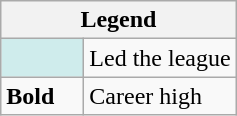<table class="wikitable mw-collapsible mw-collapsed">
<tr>
<th colspan="2">Legend</th>
</tr>
<tr>
<td style="background:#cfecec; width:3em;"></td>
<td>Led the league</td>
</tr>
<tr>
<td><strong>Bold</strong></td>
<td>Career high</td>
</tr>
</table>
